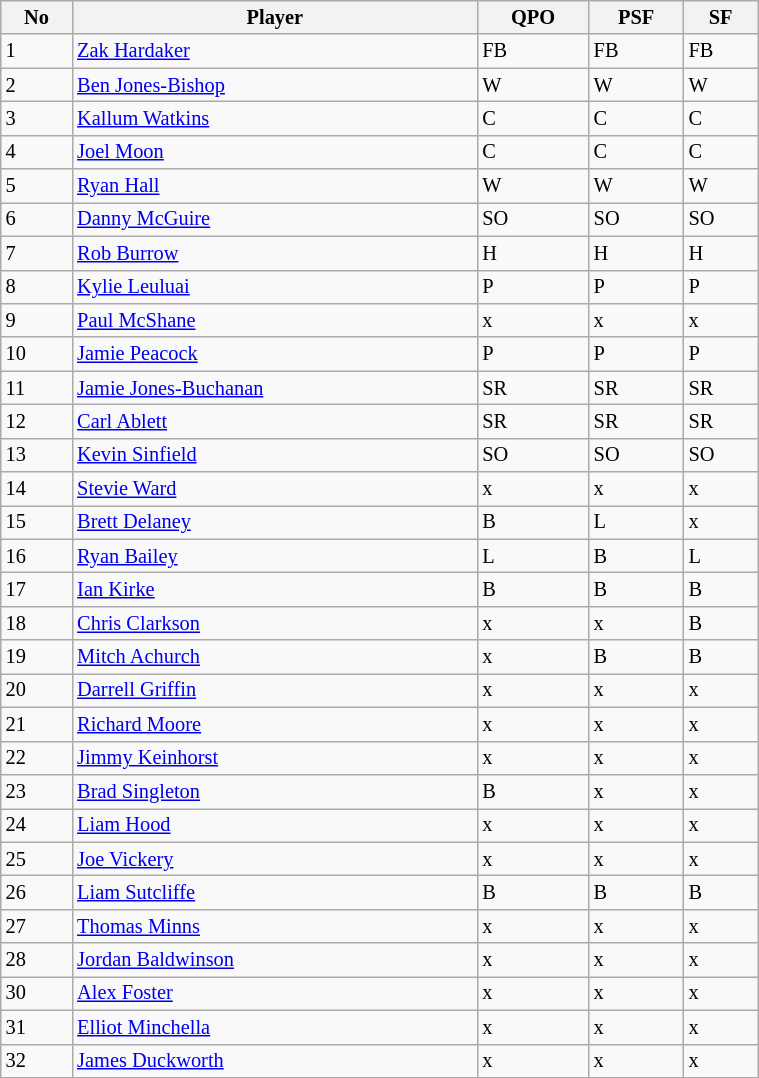<table class="wikitable" style="font-size:85%;" width="40%">
<tr>
<th>No</th>
<th>Player</th>
<th>QPO</th>
<th>PSF</th>
<th>SF</th>
</tr>
<tr>
<td>1</td>
<td><a href='#'>Zak Hardaker</a></td>
<td>FB</td>
<td>FB</td>
<td>FB</td>
</tr>
<tr>
<td>2</td>
<td><a href='#'>Ben Jones-Bishop</a></td>
<td>W</td>
<td>W</td>
<td>W</td>
</tr>
<tr>
<td>3</td>
<td><a href='#'>Kallum Watkins</a></td>
<td>C</td>
<td>C</td>
<td>C</td>
</tr>
<tr>
<td>4</td>
<td><a href='#'>Joel Moon</a></td>
<td>C</td>
<td>C</td>
<td>C</td>
</tr>
<tr>
<td>5</td>
<td><a href='#'>Ryan Hall</a></td>
<td>W</td>
<td>W</td>
<td>W</td>
</tr>
<tr>
<td>6</td>
<td><a href='#'>Danny McGuire</a></td>
<td>SO</td>
<td>SO</td>
<td>SO</td>
</tr>
<tr>
<td>7</td>
<td><a href='#'>Rob Burrow</a></td>
<td>H</td>
<td>H</td>
<td>H</td>
</tr>
<tr>
<td>8</td>
<td><a href='#'>Kylie Leuluai</a></td>
<td>P</td>
<td>P</td>
<td>P</td>
</tr>
<tr>
<td>9</td>
<td><a href='#'>Paul McShane</a></td>
<td>x</td>
<td>x</td>
<td>x</td>
</tr>
<tr>
<td>10</td>
<td><a href='#'>Jamie Peacock</a></td>
<td>P</td>
<td>P</td>
<td>P</td>
</tr>
<tr>
<td>11</td>
<td><a href='#'>Jamie Jones-Buchanan</a></td>
<td>SR</td>
<td>SR</td>
<td>SR</td>
</tr>
<tr>
<td>12</td>
<td><a href='#'>Carl Ablett</a></td>
<td>SR</td>
<td>SR</td>
<td>SR</td>
</tr>
<tr>
<td>13</td>
<td><a href='#'>Kevin Sinfield</a></td>
<td>SO</td>
<td>SO</td>
<td>SO</td>
</tr>
<tr>
<td>14</td>
<td><a href='#'>Stevie Ward</a></td>
<td>x</td>
<td>x</td>
<td>x</td>
</tr>
<tr>
<td>15</td>
<td><a href='#'>Brett Delaney</a></td>
<td>B</td>
<td>L</td>
<td>x</td>
</tr>
<tr>
<td>16</td>
<td><a href='#'>Ryan Bailey</a></td>
<td>L</td>
<td>B</td>
<td>L</td>
</tr>
<tr>
<td>17</td>
<td><a href='#'>Ian Kirke</a></td>
<td>B</td>
<td>B</td>
<td>B</td>
</tr>
<tr>
<td>18</td>
<td><a href='#'>Chris Clarkson</a></td>
<td>x</td>
<td>x</td>
<td>B</td>
</tr>
<tr>
<td>19</td>
<td><a href='#'>Mitch Achurch</a></td>
<td>x</td>
<td>B</td>
<td>B</td>
</tr>
<tr>
<td>20</td>
<td><a href='#'>Darrell Griffin</a></td>
<td>x</td>
<td>x</td>
<td>x</td>
</tr>
<tr>
<td>21</td>
<td><a href='#'>Richard Moore</a></td>
<td>x</td>
<td>x</td>
<td>x</td>
</tr>
<tr>
<td>22</td>
<td><a href='#'>Jimmy Keinhorst</a></td>
<td>x</td>
<td>x</td>
<td>x</td>
</tr>
<tr>
<td>23</td>
<td><a href='#'>Brad Singleton</a></td>
<td>B</td>
<td>x</td>
<td>x</td>
</tr>
<tr>
<td>24</td>
<td><a href='#'>Liam Hood</a></td>
<td>x</td>
<td>x</td>
<td>x</td>
</tr>
<tr>
<td>25</td>
<td><a href='#'>Joe Vickery</a></td>
<td>x</td>
<td>x</td>
<td>x</td>
</tr>
<tr>
<td>26</td>
<td><a href='#'>Liam Sutcliffe</a></td>
<td>B</td>
<td>B</td>
<td>B</td>
</tr>
<tr>
<td>27</td>
<td><a href='#'>Thomas Minns</a></td>
<td>x</td>
<td>x</td>
<td>x</td>
</tr>
<tr>
<td>28</td>
<td><a href='#'>Jordan Baldwinson</a></td>
<td>x</td>
<td>x</td>
<td>x</td>
</tr>
<tr>
<td>30</td>
<td><a href='#'>Alex Foster</a></td>
<td>x</td>
<td>x</td>
<td>x</td>
</tr>
<tr>
<td>31</td>
<td><a href='#'>Elliot Minchella</a></td>
<td>x</td>
<td>x</td>
<td>x</td>
</tr>
<tr>
<td>32</td>
<td><a href='#'>James Duckworth</a></td>
<td>x</td>
<td>x</td>
<td>x</td>
</tr>
<tr>
</tr>
</table>
